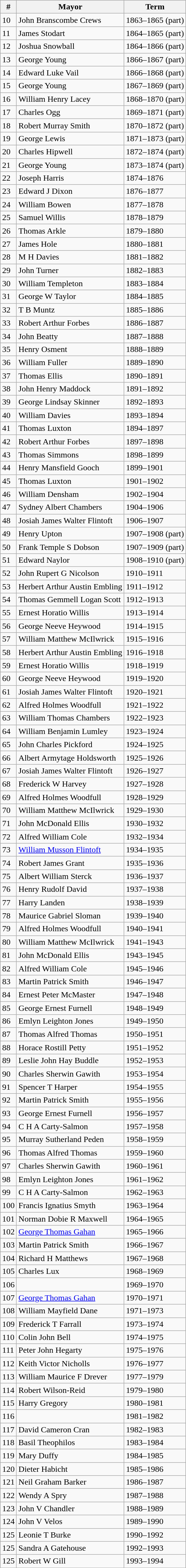<table class="wikitable sortable">
<tr>
<th>#</th>
<th>Mayor</th>
<th>Term</th>
</tr>
<tr>
<td>10</td>
<td>John Branscombe Crews</td>
<td>1863–1865 (part)</td>
</tr>
<tr>
<td>11</td>
<td>James Stodart</td>
<td>1864–1865 (part)</td>
</tr>
<tr>
<td>12</td>
<td>Joshua Snowball</td>
<td>1864–1866 (part)</td>
</tr>
<tr>
<td>13</td>
<td George Young (Australian politician)>George Young</td>
<td>1866–1867 (part)</td>
</tr>
<tr>
<td>14</td>
<td>Edward Luke Vail</td>
<td>1866–1868 (part)</td>
</tr>
<tr>
<td>15</td>
<td George Young (Australian politician)>George Young</td>
<td>1867–1869 (part)</td>
</tr>
<tr>
<td>16</td>
<td>William Henry Lacey</td>
<td>1868–1870 (part)</td>
</tr>
<tr>
<td>17</td>
<td>Charles Ogg</td>
<td>1869–1871 (part)</td>
</tr>
<tr>
<td>18</td>
<td>Robert Murray Smith</td>
<td>1870–1872 (part)</td>
</tr>
<tr>
<td>19</td>
<td>George Lewis</td>
<td>1871–1873 (part)</td>
</tr>
<tr>
<td>20</td>
<td>Charles Hipwell</td>
<td>1872–1874 (part)</td>
</tr>
<tr>
<td>21</td>
<td George Young (Australian politician)>George Young</td>
<td>1873–1874 (part)</td>
</tr>
<tr>
<td>22</td>
<td>Joseph Harris</td>
<td>1874–1876</td>
</tr>
<tr>
<td>23</td>
<td>Edward  J Dixon</td>
<td>1876–1877</td>
</tr>
<tr>
<td>24</td>
<td>William Bowen</td>
<td>1877–1878</td>
</tr>
<tr>
<td>25</td>
<td>Samuel Willis</td>
<td>1878–1879</td>
</tr>
<tr>
<td>26</td>
<td>Thomas Arkle</td>
<td>1879–1880</td>
</tr>
<tr>
<td>27</td>
<td>James Hole</td>
<td>1880–1881</td>
</tr>
<tr>
<td>28</td>
<td>M  H Davies</td>
<td>1881–1882</td>
</tr>
<tr>
<td>29</td>
<td>John Turner</td>
<td>1882–1883</td>
</tr>
<tr>
<td>30</td>
<td>William Templeton</td>
<td>1883–1884</td>
</tr>
<tr>
<td>31</td>
<td>George  W Taylor</td>
<td>1884–1885</td>
</tr>
<tr>
<td>32</td>
<td>T  B Muntz</td>
<td>1885–1886</td>
</tr>
<tr>
<td>33</td>
<td>Robert Arthur  Forbes</td>
<td>1886–1887</td>
</tr>
<tr>
<td>34</td>
<td>John Beatty</td>
<td>1887–1888</td>
</tr>
<tr>
<td>35</td>
<td>Henry Osment</td>
<td>1888–1889</td>
</tr>
<tr>
<td>36</td>
<td>William Fuller</td>
<td>1889–1890</td>
</tr>
<tr>
<td>37</td>
<td>Thomas Ellis</td>
<td>1890–1891</td>
</tr>
<tr>
<td>38</td>
<td>John Henry Maddock</td>
<td>1891–1892</td>
</tr>
<tr>
<td>39</td>
<td>George Lindsay Skinner</td>
<td>1892–1893</td>
</tr>
<tr>
<td>40</td>
<td>William Davies</td>
<td>1893–1894</td>
</tr>
<tr>
<td>41</td>
<td>Thomas Luxton</td>
<td>1894–1897</td>
</tr>
<tr>
<td>42</td>
<td>Robert Arthur Forbes</td>
<td>1897–1898</td>
</tr>
<tr>
<td>43</td>
<td>Thomas Simmons</td>
<td>1898–1899</td>
</tr>
<tr>
<td>44</td>
<td>Henry Mansfield  Gooch</td>
<td>1899–1901</td>
</tr>
<tr>
<td>45</td>
<td>Thomas Luxton</td>
<td>1901–1902</td>
</tr>
<tr>
<td>46</td>
<td>William Densham</td>
<td>1902–1904</td>
</tr>
<tr>
<td>47</td>
<td>Sydney Albert Chambers</td>
<td>1904–1906</td>
</tr>
<tr>
<td>48</td>
<td>Josiah James Walter Flintoft</td>
<td>1906–1907</td>
</tr>
<tr>
<td>49</td>
<td>Henry Upton</td>
<td>1907–1908 (part)</td>
</tr>
<tr>
<td>50</td>
<td>Frank Temple S Dobson</td>
<td>1907–1909 (part)</td>
</tr>
<tr>
<td>51</td>
<td Edward Naylor (mayor)>Edward Naylor</td>
<td>1908–1910 (part)</td>
</tr>
<tr>
<td>52</td>
<td>John Rupert G Nicolson</td>
<td>1910–1911</td>
</tr>
<tr>
<td>53</td>
<td>Herbert Arthur Austin Embling</td>
<td>1911–1912</td>
</tr>
<tr>
<td>54</td>
<td>Thomas Gemmell Logan Scott</td>
<td>1912–1913</td>
</tr>
<tr>
<td>55</td>
<td>Ernest Horatio Willis</td>
<td>1913–1914</td>
</tr>
<tr>
<td>56</td>
<td>George Neeve Heywood</td>
<td>1914–1915</td>
</tr>
<tr>
<td>57</td>
<td>William Matthew McIlwrick</td>
<td>1915–1916</td>
</tr>
<tr>
<td>58</td>
<td>Herbert Arthur Austin Embling</td>
<td>1916–1918</td>
</tr>
<tr>
<td>59</td>
<td>Ernest Horatio Willis</td>
<td>1918–1919</td>
</tr>
<tr>
<td>60</td>
<td>George Neeve Heywood</td>
<td>1919–1920</td>
</tr>
<tr>
<td>61</td>
<td>Josiah James Walter Flintoft</td>
<td>1920–1921</td>
</tr>
<tr>
<td>62</td>
<td>Alfred Holmes Woodfull</td>
<td>1921–1922</td>
</tr>
<tr>
<td>63</td>
<td>William Thomas Chambers</td>
<td>1922–1923</td>
</tr>
<tr>
<td>64</td>
<td>William Benjamin Lumley</td>
<td>1923–1924</td>
</tr>
<tr>
<td>65</td>
<td>John Charles Pickford</td>
<td>1924–1925</td>
</tr>
<tr>
<td>66</td>
<td>Albert Armytage Holdsworth</td>
<td>1925–1926</td>
</tr>
<tr>
<td>67</td>
<td>Josiah James Walter Flintoft</td>
<td>1926–1927</td>
</tr>
<tr>
<td>68</td>
<td>Frederick W Harvey</td>
<td>1927–1928</td>
</tr>
<tr>
<td>69</td>
<td>Alfred Holmes Woodfull</td>
<td>1928–1929</td>
</tr>
<tr>
<td>70</td>
<td>William Matthew McIlwrick</td>
<td>1929–1930</td>
</tr>
<tr>
<td>71</td>
<td>John McDonald Ellis</td>
<td>1930–1932</td>
</tr>
<tr>
<td>72</td>
<td>Alfred William Cole</td>
<td>1932–1934</td>
</tr>
<tr>
<td>73</td>
<td><a href='#'>William Musson Flintoft</a></td>
<td>1934–1935</td>
</tr>
<tr>
<td>74</td>
<td>Robert James Grant</td>
<td>1935–1936</td>
</tr>
<tr>
<td>75</td>
<td>Albert William Sterck</td>
<td>1936–1937</td>
</tr>
<tr>
<td>76</td>
<td>Henry Rudolf David</td>
<td>1937–1938</td>
</tr>
<tr>
<td>77</td>
<td>Harry Landen</td>
<td>1938–1939</td>
</tr>
<tr>
<td>78</td>
<td>Maurice Gabriel Sloman</td>
<td>1939–1940</td>
</tr>
<tr>
<td>79</td>
<td>Alfred Holmes Woodfull</td>
<td>1940–1941</td>
</tr>
<tr>
<td>80</td>
<td>William Matthew McIlwrick</td>
<td>1941–1943</td>
</tr>
<tr>
<td>81</td>
<td>John McDonald Ellis</td>
<td>1943–1945</td>
</tr>
<tr>
<td>82</td>
<td>Alfred William Cole</td>
<td>1945–1946</td>
</tr>
<tr>
<td>83</td>
<td>Martin Patrick Smith</td>
<td>1946–1947</td>
</tr>
<tr>
<td>84</td>
<td>Ernest Peter McMaster</td>
<td>1947–1948</td>
</tr>
<tr>
<td>85</td>
<td>George Ernest Furnell</td>
<td>1948–1949</td>
</tr>
<tr>
<td>86</td>
<td>Emlyn Leighton Jones</td>
<td>1949–1950</td>
</tr>
<tr>
<td>87</td>
<td>Thomas Alfred Thomas</td>
<td>1950–1951</td>
</tr>
<tr>
<td>88</td>
<td>Horace Rostill Petty</td>
<td>1951–1952</td>
</tr>
<tr>
<td>89</td>
<td>Leslie John Hay Buddle</td>
<td>1952–1953</td>
</tr>
<tr>
<td>90</td>
<td>Charles Sherwin Gawith</td>
<td>1953–1954</td>
</tr>
<tr>
<td>91</td>
<td>Spencer T Harper</td>
<td>1954–1955</td>
</tr>
<tr>
<td>92</td>
<td>Martin Patrick Smith</td>
<td>1955–1956</td>
</tr>
<tr>
<td>93</td>
<td>George Ernest Furnell</td>
<td>1956–1957</td>
</tr>
<tr>
<td>94</td>
<td>C H A Carty-Salmon</td>
<td>1957–1958</td>
</tr>
<tr>
<td>95</td>
<td>Murray Sutherland Peden</td>
<td>1958–1959</td>
</tr>
<tr>
<td>96</td>
<td>Thomas Alfred Thomas</td>
<td>1959–1960</td>
</tr>
<tr>
<td>97</td>
<td>Charles Sherwin Gawith</td>
<td>1960–1961</td>
</tr>
<tr>
<td>98</td>
<td>Emlyn Leighton Jones</td>
<td>1961–1962</td>
</tr>
<tr>
<td>99</td>
<td>C H A Carty-Salmon</td>
<td>1962–1963</td>
</tr>
<tr>
<td>100</td>
<td>Francis Ignatius Smyth</td>
<td>1963–1964</td>
</tr>
<tr>
<td>101</td>
<td>Norman Dobie R Maxwell</td>
<td>1964–1965</td>
</tr>
<tr>
<td>102</td>
<td><a href='#'>George Thomas Gahan</a></td>
<td>1965–1966</td>
</tr>
<tr>
<td>103</td>
<td>Martin Patrick Smith</td>
<td>1966–1967</td>
</tr>
<tr>
<td>104</td>
<td>Richard H Matthews</td>
<td>1967–1968</td>
</tr>
<tr>
<td>105</td>
<td>Charles Lux</td>
<td>1968–1969</td>
</tr>
<tr>
<td>106</td>
<td></td>
<td>1969–1970</td>
</tr>
<tr>
<td>107</td>
<td><a href='#'>George Thomas Gahan</a></td>
<td>1970–1971</td>
</tr>
<tr>
<td>108</td>
<td>William Mayfield Dane</td>
<td>1971–1973</td>
</tr>
<tr>
<td>109</td>
<td>Frederick T Farrall</td>
<td>1973–1974</td>
</tr>
<tr>
<td>110</td>
<td>Colin John Bell</td>
<td>1974–1975</td>
</tr>
<tr>
<td>111</td>
<td>Peter John Hegarty</td>
<td>1975–1976</td>
</tr>
<tr>
<td>112</td>
<td>Keith Victor Nicholls</td>
<td>1976–1977</td>
</tr>
<tr>
<td>113</td>
<td>William Maurice F Drever</td>
<td>1977–1979</td>
</tr>
<tr>
<td>114</td>
<td>Robert Wilson-Reid</td>
<td>1979–1980</td>
</tr>
<tr>
<td>115</td>
<td>Harry Gregory</td>
<td>1980–1981</td>
</tr>
<tr>
<td>116</td>
<td></td>
<td>1981–1982</td>
</tr>
<tr>
<td>117</td>
<td>David Cameron Cran</td>
<td>1982–1983</td>
</tr>
<tr>
<td>118</td>
<td>Basil Theophilos</td>
<td>1983–1984</td>
</tr>
<tr>
<td>119</td>
<td>Mary Duffy</td>
<td>1984–1985</td>
</tr>
<tr>
<td>120</td>
<td>Dieter Habicht</td>
<td>1985–1986</td>
</tr>
<tr>
<td>121</td>
<td>Neil Graham Barker</td>
<td>1986–1987</td>
</tr>
<tr>
<td>122</td>
<td>Wendy A Spry</td>
<td>1987–1988</td>
</tr>
<tr>
<td>123</td>
<td>John V Chandler</td>
<td>1988–1989</td>
</tr>
<tr>
<td>124</td>
<td>John V Velos</td>
<td>1989–1990</td>
</tr>
<tr>
<td>125</td>
<td>Leonie T Burke</td>
<td>1990–1992</td>
</tr>
<tr>
<td>125</td>
<td>Sandra A Gatehouse</td>
<td>1992–1993</td>
</tr>
<tr>
<td>125</td>
<td>Robert W Gill</td>
<td>1993–1994</td>
</tr>
</table>
